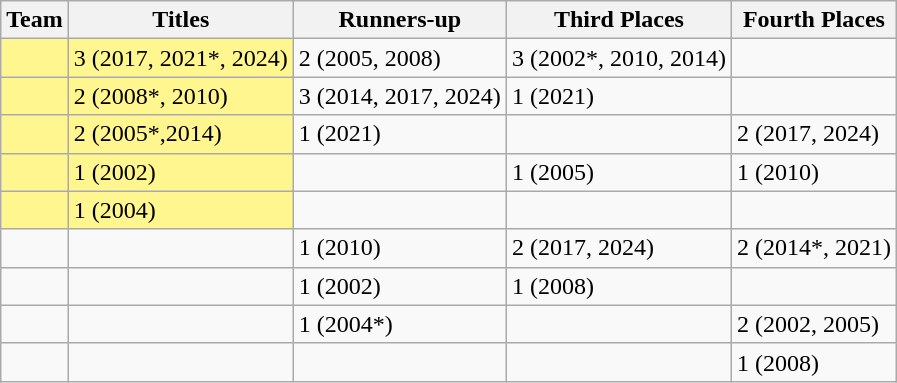<table class=wikitable>
<tr>
<th>Team</th>
<th>Titles</th>
<th>Runners-up</th>
<th>Third Places</th>
<th>Fourth Places</th>
</tr>
<tr>
<td style=background:#FFF68F></td>
<td style=background:#FFF68F>3 (2017, 2021*, 2024)</td>
<td>2 (2005, 2008)</td>
<td>3 (2002*, 2010, 2014)</td>
<td></td>
</tr>
<tr>
<td style=background:#FFF68F></td>
<td style=background:#FFF68F>2 (2008*, 2010)</td>
<td>3 (2014, 2017, 2024)</td>
<td>1 (2021)</td>
<td></td>
</tr>
<tr>
<td style=background:#FFF68F></td>
<td style=background:#FFF68F>2 (2005*,2014)</td>
<td>1 (2021)</td>
<td></td>
<td>2 (2017, 2024)</td>
</tr>
<tr>
<td style=background:#FFF68F></td>
<td style=background:#FFF68F>1 (2002)</td>
<td></td>
<td>1 (2005)</td>
<td>1 (2010)</td>
</tr>
<tr>
<td style=background:#FFF68F></td>
<td style=background:#FFF68F>1 (2004)</td>
<td></td>
<td></td>
<td></td>
</tr>
<tr>
<td></td>
<td></td>
<td>1 (2010)</td>
<td>2 (2017, 2024)</td>
<td>2 (2014*, 2021)</td>
</tr>
<tr>
<td></td>
<td></td>
<td>1 (2002)</td>
<td>1 (2008)</td>
<td></td>
</tr>
<tr>
<td></td>
<td></td>
<td>1 (2004*)</td>
<td></td>
<td>2 (2002, 2005)</td>
</tr>
<tr>
<td></td>
<td></td>
<td></td>
<td></td>
<td>1 (2008)</td>
</tr>
</table>
